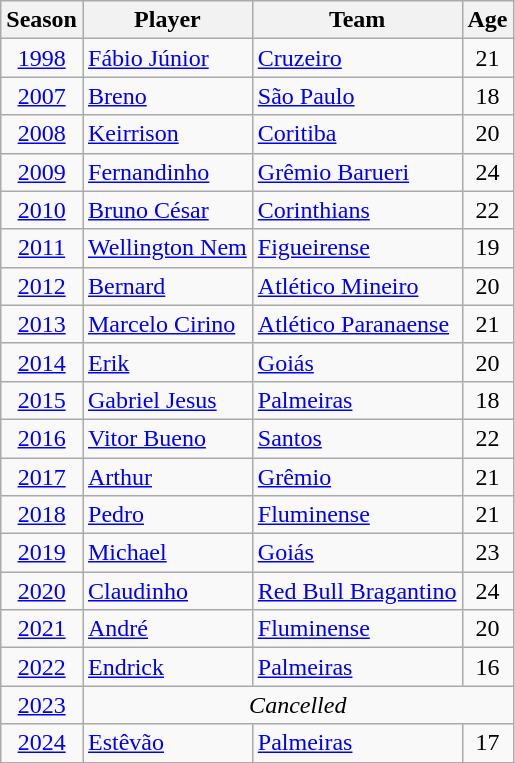<table class="wikitable">
<tr>
<th>Season</th>
<th>Player</th>
<th>Team</th>
<th>Age</th>
</tr>
<tr>
<td align="center"><a href='#'>1998</a></td>
<td> <a href='#'>Fábio Júnior</a></td>
<td><a href='#'>Cruzeiro</a></td>
<td align="center">21</td>
</tr>
<tr>
<td align="center"><a href='#'>2007</a></td>
<td> <a href='#'>Breno</a></td>
<td><a href='#'>São Paulo</a></td>
<td align="center">18</td>
</tr>
<tr>
<td align="center"><a href='#'>2008</a></td>
<td> <a href='#'>Keirrison</a></td>
<td><a href='#'>Coritiba</a></td>
<td align="center">20</td>
</tr>
<tr>
<td align="center"><a href='#'>2009</a></td>
<td> <a href='#'>Fernandinho</a></td>
<td><a href='#'>Grêmio Barueri</a></td>
<td align="center">24</td>
</tr>
<tr>
<td align="center"><a href='#'>2010</a></td>
<td> <a href='#'>Bruno César</a></td>
<td><a href='#'>Corinthians</a></td>
<td align="center">22</td>
</tr>
<tr>
<td align="center"><a href='#'>2011</a></td>
<td> <a href='#'>Wellington Nem</a></td>
<td><a href='#'>Figueirense</a></td>
<td align="center">19</td>
</tr>
<tr>
<td align="center"><a href='#'>2012</a></td>
<td> <a href='#'>Bernard</a></td>
<td><a href='#'>Atlético Mineiro</a></td>
<td align="center">20</td>
</tr>
<tr>
<td align="center"><a href='#'>2013</a></td>
<td> <a href='#'>Marcelo Cirino</a></td>
<td><a href='#'>Atlético Paranaense</a></td>
<td align="center">21</td>
</tr>
<tr>
<td align="center"><a href='#'>2014</a></td>
<td> <a href='#'>Erik</a></td>
<td><a href='#'>Goiás</a></td>
<td align="center">20</td>
</tr>
<tr>
<td align="center"><a href='#'>2015</a></td>
<td> <a href='#'>Gabriel Jesus</a></td>
<td><a href='#'>Palmeiras</a></td>
<td align="center">18</td>
</tr>
<tr>
<td align="center"><a href='#'>2016</a></td>
<td> <a href='#'>Vitor Bueno</a></td>
<td><a href='#'>Santos</a></td>
<td align="center">22</td>
</tr>
<tr>
<td align="center"><a href='#'>2017</a></td>
<td> <a href='#'>Arthur</a></td>
<td><a href='#'>Grêmio</a></td>
<td align="center">21</td>
</tr>
<tr>
<td align="center"><a href='#'>2018</a></td>
<td> <a href='#'>Pedro</a></td>
<td><a href='#'>Fluminense</a></td>
<td align="center">21</td>
</tr>
<tr>
<td align="center"><a href='#'>2019</a></td>
<td> <a href='#'>Michael</a></td>
<td><a href='#'>Goiás</a></td>
<td align="center">23</td>
</tr>
<tr>
<td align="center"><a href='#'>2020</a></td>
<td> <a href='#'>Claudinho</a></td>
<td><a href='#'>Red Bull Bragantino</a></td>
<td align="center">24</td>
</tr>
<tr>
<td align="center"><a href='#'>2021</a></td>
<td> <a href='#'>André</a></td>
<td><a href='#'>Fluminense</a></td>
<td align="center">20</td>
</tr>
<tr>
<td align="center"><a href='#'>2022</a></td>
<td> <a href='#'>Endrick</a></td>
<td><a href='#'>Palmeiras</a></td>
<td align="center">16</td>
</tr>
<tr>
<td align="center"><a href='#'>2023</a></td>
<td colspan=3 align=center><em>Cancelled</em></td>
</tr>
<tr>
<td align="center"><a href='#'>2024</a></td>
<td> <a href='#'>Estêvão</a></td>
<td><a href='#'>Palmeiras</a></td>
<td align="center">17</td>
</tr>
</table>
